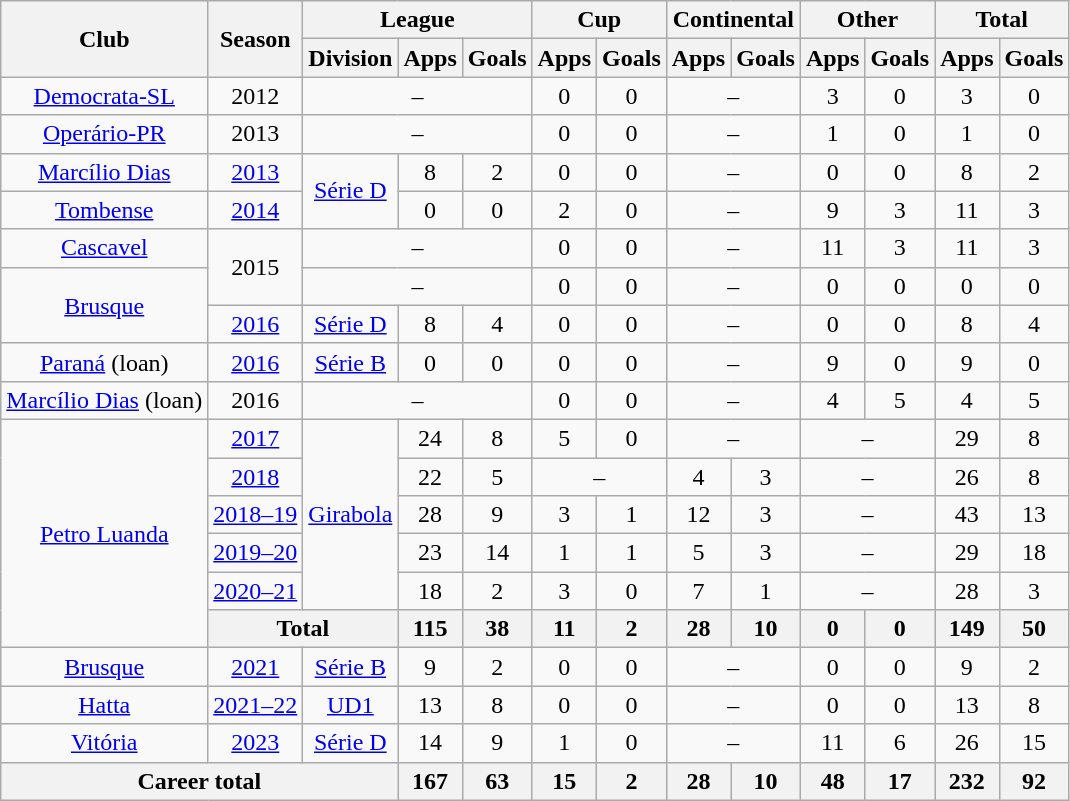<table class="wikitable" style="text-align: center">
<tr>
<th rowspan="2">Club</th>
<th rowspan="2">Season</th>
<th colspan="3">League</th>
<th colspan="2">Cup</th>
<th colspan="2">Continental</th>
<th colspan="2">Other</th>
<th colspan="2">Total</th>
</tr>
<tr>
<th>Division</th>
<th>Apps</th>
<th>Goals</th>
<th>Apps</th>
<th>Goals</th>
<th>Apps</th>
<th>Goals</th>
<th>Apps</th>
<th>Goals</th>
<th>Apps</th>
<th>Goals</th>
</tr>
<tr>
<td><a href='#'>Democrata-SL</a></td>
<td>2012</td>
<td colspan="3">–</td>
<td>0</td>
<td>0</td>
<td colspan="2">–</td>
<td>3</td>
<td>0</td>
<td>3</td>
<td>0</td>
</tr>
<tr>
<td><a href='#'>Operário-PR</a></td>
<td>2013</td>
<td colspan="3">–</td>
<td>0</td>
<td>0</td>
<td colspan="2">–</td>
<td>1</td>
<td>0</td>
<td>1</td>
<td>0</td>
</tr>
<tr>
<td><a href='#'>Marcílio Dias</a></td>
<td><a href='#'>2013</a></td>
<td rowspan="2"><a href='#'>Série D</a></td>
<td>8</td>
<td>2</td>
<td>0</td>
<td>0</td>
<td colspan="2">–</td>
<td>0</td>
<td>0</td>
<td>8</td>
<td>2</td>
</tr>
<tr>
<td><a href='#'>Tombense</a></td>
<td><a href='#'>2014</a></td>
<td>0</td>
<td>0</td>
<td>2</td>
<td>0</td>
<td colspan="2">–</td>
<td>9</td>
<td>3</td>
<td>11</td>
<td>3</td>
</tr>
<tr>
<td><a href='#'>Cascavel</a></td>
<td rowspan="2">2015</td>
<td colspan="3">–</td>
<td>0</td>
<td>0</td>
<td colspan="2">–</td>
<td>11</td>
<td>3</td>
<td>11</td>
<td>3</td>
</tr>
<tr>
<td rowspan="2"><a href='#'>Brusque</a></td>
<td colspan="3">–</td>
<td>0</td>
<td>0</td>
<td colspan="2">–</td>
<td>0</td>
<td>0</td>
<td>0</td>
<td>0</td>
</tr>
<tr>
<td><a href='#'>2016</a></td>
<td><a href='#'>Série D</a></td>
<td>8</td>
<td>4</td>
<td>0</td>
<td>0</td>
<td colspan="2">–</td>
<td>0</td>
<td>0</td>
<td>8</td>
<td>4</td>
</tr>
<tr>
<td><a href='#'>Paraná</a> (loan)</td>
<td><a href='#'>2016</a></td>
<td><a href='#'>Série B</a></td>
<td>0</td>
<td>0</td>
<td>0</td>
<td>0</td>
<td colspan="2">–</td>
<td>9</td>
<td>0</td>
<td>9</td>
<td>0</td>
</tr>
<tr>
<td><a href='#'>Marcílio Dias</a> (loan)</td>
<td>2016</td>
<td colspan="3">–</td>
<td>0</td>
<td>0</td>
<td colspan="2">–</td>
<td>4</td>
<td>5</td>
<td>4</td>
<td>5</td>
</tr>
<tr>
<td rowspan="6"><a href='#'>Petro Luanda</a></td>
<td><a href='#'>2017</a></td>
<td rowspan="5"><a href='#'>Girabola</a></td>
<td>24</td>
<td>8</td>
<td>5</td>
<td>0</td>
<td colspan="2">–</td>
<td colspan="2">–</td>
<td>29</td>
<td>8</td>
</tr>
<tr>
<td><a href='#'>2018</a></td>
<td>22</td>
<td>5</td>
<td colspan="2">–</td>
<td>4</td>
<td>3</td>
<td colspan="2">–</td>
<td>26</td>
<td>8</td>
</tr>
<tr>
<td><a href='#'>2018–19</a></td>
<td>28</td>
<td>9</td>
<td>3</td>
<td>1</td>
<td>12</td>
<td>3</td>
<td colspan="2">–</td>
<td>43</td>
<td>13</td>
</tr>
<tr>
<td><a href='#'>2019–20</a></td>
<td>23</td>
<td>14</td>
<td>1</td>
<td>1</td>
<td>5</td>
<td>3</td>
<td colspan="2">–</td>
<td>29</td>
<td>18</td>
</tr>
<tr>
<td><a href='#'>2020–21</a></td>
<td>18</td>
<td>2</td>
<td>3</td>
<td>0</td>
<td>7</td>
<td>1</td>
<td colspan="2">–</td>
<td>28</td>
<td>3</td>
</tr>
<tr>
<th colspan="2"><strong>Total</strong></th>
<th>115</th>
<th>38</th>
<th>11</th>
<th>2</th>
<th>28</th>
<th>10</th>
<th>0</th>
<th>0</th>
<th>149</th>
<th>50</th>
</tr>
<tr>
<td><a href='#'>Brusque</a></td>
<td><a href='#'>2021</a></td>
<td><a href='#'>Série B</a></td>
<td>9</td>
<td>2</td>
<td>0</td>
<td>0</td>
<td colspan="2">–</td>
<td>0</td>
<td>0</td>
<td>9</td>
<td>2</td>
</tr>
<tr>
<td><a href='#'>Hatta</a></td>
<td><a href='#'>2021–22</a></td>
<td><a href='#'>UD1</a></td>
<td>13</td>
<td>8</td>
<td>0</td>
<td>0</td>
<td colspan="2">–</td>
<td>0</td>
<td>0</td>
<td>13</td>
<td>8</td>
</tr>
<tr>
<td><a href='#'>Vitória</a></td>
<td><a href='#'>2023</a></td>
<td><a href='#'>Série D</a></td>
<td>14</td>
<td>9</td>
<td>1</td>
<td>0</td>
<td colspan="2">–</td>
<td>11</td>
<td>6</td>
<td>26</td>
<td>15</td>
</tr>
<tr>
<th colspan="3"><strong>Career total</strong></th>
<th>167</th>
<th>63</th>
<th>15</th>
<th>2</th>
<th>28</th>
<th>10</th>
<th>48</th>
<th>17</th>
<th>232</th>
<th>92</th>
</tr>
</table>
